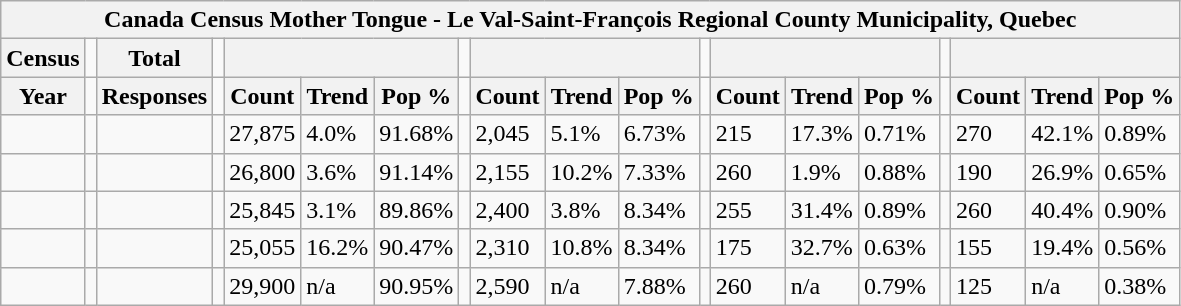<table class="wikitable">
<tr>
<th colspan="19">Canada Census Mother Tongue - Le Val-Saint-François Regional County Municipality, Quebec</th>
</tr>
<tr>
<th>Census</th>
<td></td>
<th>Total</th>
<td colspan="1"></td>
<th colspan="3"></th>
<td colspan="1"></td>
<th colspan="3"></th>
<td colspan="1"></td>
<th colspan="3"></th>
<td colspan="1"></td>
<th colspan="3"></th>
</tr>
<tr>
<th>Year</th>
<td></td>
<th>Responses</th>
<td></td>
<th>Count</th>
<th>Trend</th>
<th>Pop %</th>
<td></td>
<th>Count</th>
<th>Trend</th>
<th>Pop %</th>
<td></td>
<th>Count</th>
<th>Trend</th>
<th>Pop %</th>
<td></td>
<th>Count</th>
<th>Trend</th>
<th>Pop %</th>
</tr>
<tr>
<td></td>
<td></td>
<td></td>
<td></td>
<td>27,875</td>
<td> 4.0%</td>
<td>91.68%</td>
<td></td>
<td>2,045</td>
<td> 5.1%</td>
<td>6.73%</td>
<td></td>
<td>215</td>
<td> 17.3%</td>
<td>0.71%</td>
<td></td>
<td>270</td>
<td> 42.1%</td>
<td>0.89%</td>
</tr>
<tr>
<td></td>
<td></td>
<td></td>
<td></td>
<td>26,800</td>
<td> 3.6%</td>
<td>91.14%</td>
<td></td>
<td>2,155</td>
<td> 10.2%</td>
<td>7.33%</td>
<td></td>
<td>260</td>
<td> 1.9%</td>
<td>0.88%</td>
<td></td>
<td>190</td>
<td> 26.9%</td>
<td>0.65%</td>
</tr>
<tr>
<td></td>
<td></td>
<td></td>
<td></td>
<td>25,845</td>
<td> 3.1%</td>
<td>89.86%</td>
<td></td>
<td>2,400</td>
<td> 3.8%</td>
<td>8.34%</td>
<td></td>
<td>255</td>
<td> 31.4%</td>
<td>0.89%</td>
<td></td>
<td>260</td>
<td> 40.4%</td>
<td>0.90%</td>
</tr>
<tr>
<td></td>
<td></td>
<td></td>
<td></td>
<td>25,055</td>
<td> 16.2%</td>
<td>90.47%</td>
<td></td>
<td>2,310</td>
<td> 10.8%</td>
<td>8.34%</td>
<td></td>
<td>175</td>
<td> 32.7%</td>
<td>0.63%</td>
<td></td>
<td>155</td>
<td> 19.4%</td>
<td>0.56%</td>
</tr>
<tr>
<td></td>
<td></td>
<td></td>
<td></td>
<td>29,900</td>
<td>n/a</td>
<td>90.95%</td>
<td></td>
<td>2,590</td>
<td>n/a</td>
<td>7.88%</td>
<td></td>
<td>260</td>
<td>n/a</td>
<td>0.79%</td>
<td></td>
<td>125</td>
<td>n/a</td>
<td>0.38%</td>
</tr>
</table>
